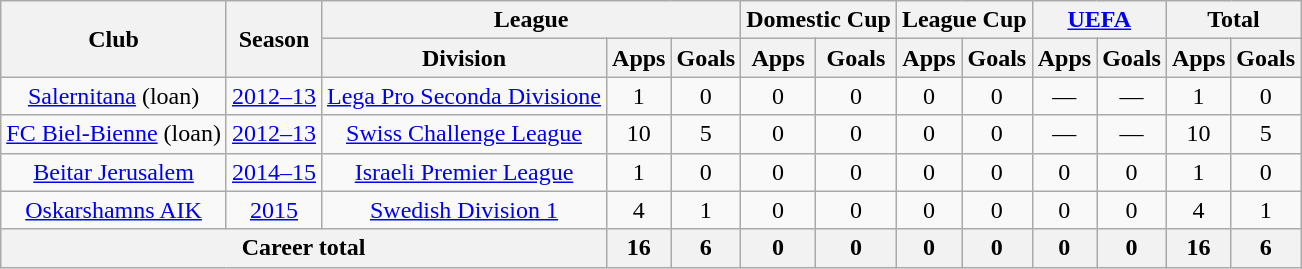<table class="wikitable" style="text-align:center">
<tr>
<th rowspan="2">Club</th>
<th rowspan="2">Season</th>
<th colspan="3">League</th>
<th colspan="2">Domestic Cup</th>
<th colspan="2">League Cup</th>
<th colspan="2"><a href='#'>UEFA</a></th>
<th colspan="2">Total</th>
</tr>
<tr>
<th>Division</th>
<th>Apps</th>
<th>Goals</th>
<th>Apps</th>
<th>Goals</th>
<th>Apps</th>
<th>Goals</th>
<th>Apps</th>
<th>Goals</th>
<th>Apps</th>
<th>Goals</th>
</tr>
<tr>
<td><a href='#'>Salernitana</a> (loan)</td>
<td><a href='#'>2012–13</a></td>
<td><a href='#'>Lega Pro Seconda Divisione</a></td>
<td>1</td>
<td>0</td>
<td>0</td>
<td>0</td>
<td>0</td>
<td>0</td>
<td>—</td>
<td>—</td>
<td>1</td>
<td>0</td>
</tr>
<tr>
<td><a href='#'>FC Biel-Bienne</a> (loan)</td>
<td><a href='#'>2012–13</a></td>
<td><a href='#'>Swiss Challenge League</a></td>
<td>10</td>
<td>5</td>
<td>0</td>
<td>0</td>
<td>0</td>
<td>0</td>
<td>—</td>
<td>—</td>
<td>10</td>
<td>5</td>
</tr>
<tr>
<td><a href='#'>Beitar Jerusalem</a></td>
<td><a href='#'>2014–15</a></td>
<td><a href='#'>Israeli Premier League</a></td>
<td>1</td>
<td>0</td>
<td>0</td>
<td>0</td>
<td>0</td>
<td>0</td>
<td>0</td>
<td>0</td>
<td>1</td>
<td>0</td>
</tr>
<tr>
<td><a href='#'>Oskarshamns AIK</a></td>
<td><a href='#'>2015</a></td>
<td><a href='#'>Swedish Division 1</a></td>
<td>4</td>
<td>1</td>
<td>0</td>
<td>0</td>
<td>0</td>
<td>0</td>
<td>0</td>
<td>0</td>
<td>4</td>
<td>1</td>
</tr>
<tr>
<th colspan="3">Career total</th>
<th>16</th>
<th>6</th>
<th>0</th>
<th>0</th>
<th>0</th>
<th>0</th>
<th>0</th>
<th>0</th>
<th>16</th>
<th>6</th>
</tr>
</table>
